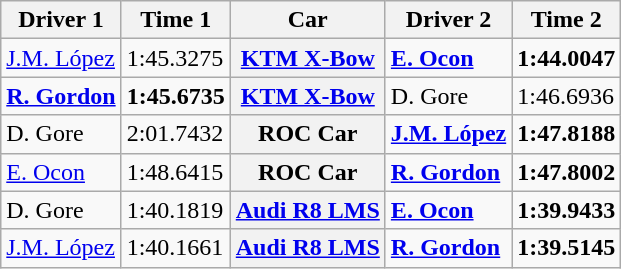<table class="wikitable">
<tr>
<th>Driver 1</th>
<th>Time 1</th>
<th>Car</th>
<th>Driver 2</th>
<th>Time 2</th>
</tr>
<tr>
<td> <a href='#'>J.M. López</a></td>
<td>1:45.3275</td>
<th><a href='#'>KTM X-Bow</a></th>
<td><strong> <a href='#'>E. Ocon</a></strong></td>
<td><strong>1:44.0047</strong></td>
</tr>
<tr>
<td><strong> <a href='#'>R. Gordon</a></strong></td>
<td><strong>1:45.6735</strong></td>
<th><a href='#'>KTM X-Bow</a></th>
<td> D. Gore</td>
<td>1:46.6936 </td>
</tr>
<tr>
<td> D. Gore</td>
<td>2:01.7432  </td>
<th>ROC Car</th>
<td><strong> <a href='#'>J.M. López</a></strong></td>
<td><strong>1:47.8188</strong></td>
</tr>
<tr>
<td> <a href='#'>E. Ocon</a></td>
<td>1:48.6415</td>
<th>ROC Car</th>
<td><strong> <a href='#'>R. Gordon</a></strong></td>
<td><strong>1:47.8002</strong></td>
</tr>
<tr>
<td> D. Gore</td>
<td>1:40.1819</td>
<th><a href='#'>Audi R8 LMS</a></th>
<td><strong> <a href='#'>E. Ocon</a></strong></td>
<td><strong>1:39.9433</strong></td>
</tr>
<tr>
<td> <a href='#'>J.M. López</a></td>
<td>1:40.1661</td>
<th><a href='#'>Audi R8 LMS</a></th>
<td><strong> <a href='#'>R. Gordon</a></strong></td>
<td><strong>1:39.5145</strong></td>
</tr>
</table>
